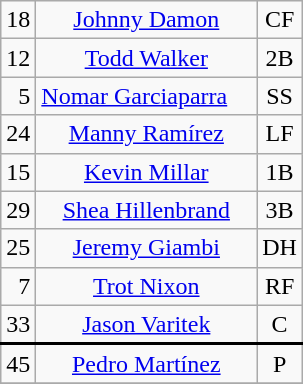<table class="wikitable plainrowheaders" style="text-align:center;">
<tr>
<td>18</td>
<td><a href='#'>Johnny Damon</a></td>
<td>CF</td>
</tr>
<tr>
<td>12</td>
<td><a href='#'>Todd Walker</a></td>
<td>2B</td>
</tr>
<tr>
<td>  5</td>
<td><a href='#'>Nomar Garciaparra</a>    </td>
<td>SS</td>
</tr>
<tr>
<td>24</td>
<td><a href='#'>Manny Ramírez</a></td>
<td>LF</td>
</tr>
<tr>
<td>15</td>
<td><a href='#'>Kevin Millar</a></td>
<td>1B</td>
</tr>
<tr>
<td>29</td>
<td><a href='#'>Shea Hillenbrand</a></td>
<td>3B</td>
</tr>
<tr>
<td>25</td>
<td><a href='#'>Jeremy Giambi</a></td>
<td>DH</td>
</tr>
<tr>
<td>  7</td>
<td><a href='#'>Trot Nixon</a></td>
<td>RF</td>
</tr>
<tr style="border-bottom:2px solid black">
<td>33</td>
<td><a href='#'>Jason Varitek</a></td>
<td>C</td>
</tr>
<tr>
<td>45</td>
<td><a href='#'>Pedro Martínez</a></td>
<td>P</td>
</tr>
<tr>
</tr>
</table>
